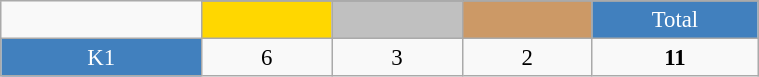<table class="wikitable"  style="font-size:95%; text-align:center; border:gray solid 1px; width:40%;">
<tr>
<td rowspan="2" style="width:3%;"></td>
</tr>
<tr>
<td style="width:2%;" bgcolor=gold></td>
<td style="width:2%;" bgcolor=silver></td>
<td style="width:2%;" bgcolor=cc9966></td>
<td style="width:2%; background-color:#4180be; color:white;">Total</td>
</tr>
<tr>
<td style="background-color:#4180be; color:white;">K1</td>
<td>6</td>
<td>3</td>
<td>2</td>
<td><strong>11</strong></td>
</tr>
</table>
